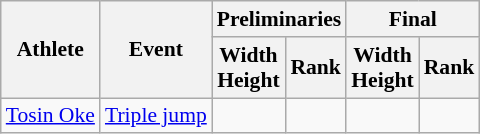<table class=wikitable style="font-size:90%;">
<tr>
<th rowspan="2">Athlete</th>
<th rowspan="2">Event</th>
<th colspan="2">Preliminaries</th>
<th colspan="2">Final</th>
</tr>
<tr>
<th>Width<br>Height</th>
<th>Rank</th>
<th>Width<br>Height</th>
<th>Rank</th>
</tr>
<tr style="border-top: single;">
<td><a href='#'>Tosin Oke</a></td>
<td><a href='#'>Triple jump</a></td>
<td align=center></td>
<td align=center></td>
<td align=center></td>
<td align=center></td>
</tr>
</table>
